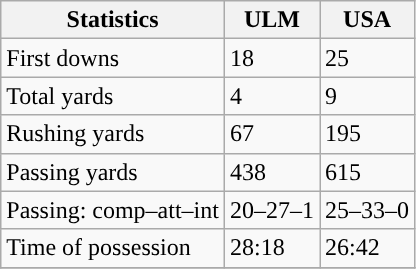<table class="wikitable" style="float: left;">
<tr>
<th>Statistics</th>
<th>ULM</th>
<th>USA</th>
</tr>
<tr>
<td>First downs</td>
<td>18</td>
<td>25</td>
</tr>
<tr>
<td>Total yards</td>
<td>4</td>
<td>9</td>
</tr>
<tr>
<td>Rushing yards</td>
<td>67</td>
<td>195</td>
</tr>
<tr>
<td>Passing yards</td>
<td>438</td>
<td>615</td>
</tr>
<tr>
<td>Passing: comp–att–int</td>
<td>20–27–1</td>
<td>25–33–0</td>
</tr>
<tr>
<td>Time of possession</td>
<td>28:18</td>
<td>26:42</td>
</tr>
<tr>
</tr>
</table>
